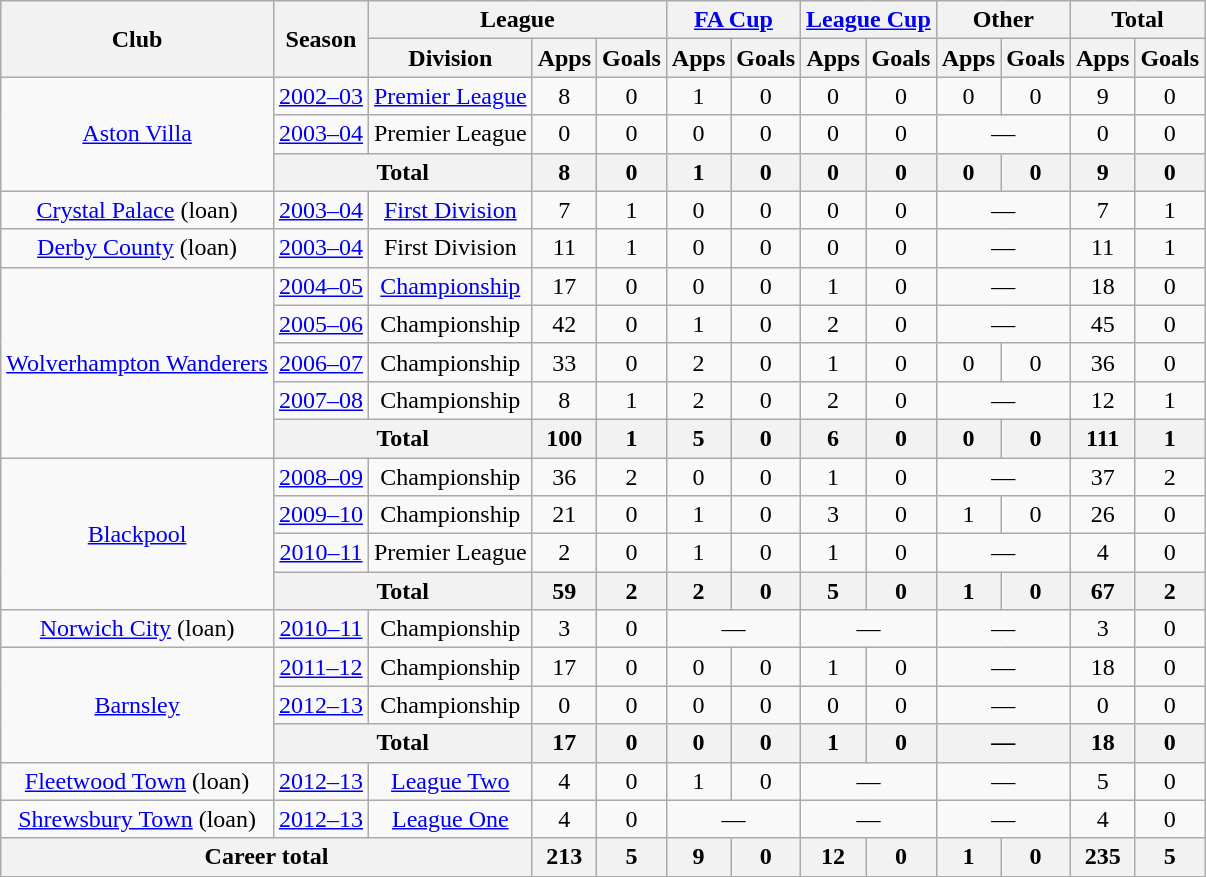<table class=wikitable style="text-align: center">
<tr>
<th rowspan=2>Club</th>
<th rowspan=2>Season</th>
<th colspan=3>League</th>
<th colspan=2><a href='#'>FA Cup</a></th>
<th colspan=2><a href='#'>League Cup</a></th>
<th colspan=2>Other</th>
<th colspan=2>Total</th>
</tr>
<tr>
<th>Division</th>
<th>Apps</th>
<th>Goals</th>
<th>Apps</th>
<th>Goals</th>
<th>Apps</th>
<th>Goals</th>
<th>Apps</th>
<th>Goals</th>
<th>Apps</th>
<th>Goals</th>
</tr>
<tr>
<td rowspan=3><a href='#'>Aston Villa</a></td>
<td><a href='#'>2002–03</a></td>
<td><a href='#'>Premier League</a></td>
<td>8</td>
<td>0</td>
<td>1</td>
<td>0</td>
<td>0</td>
<td>0</td>
<td>0</td>
<td>0</td>
<td>9</td>
<td>0</td>
</tr>
<tr>
<td><a href='#'>2003–04</a></td>
<td>Premier League</td>
<td>0</td>
<td>0</td>
<td>0</td>
<td>0</td>
<td>0</td>
<td>0</td>
<td colspan=2>—</td>
<td>0</td>
<td>0</td>
</tr>
<tr>
<th colspan=2>Total</th>
<th>8</th>
<th>0</th>
<th>1</th>
<th>0</th>
<th>0</th>
<th>0</th>
<th>0</th>
<th>0</th>
<th>9</th>
<th>0</th>
</tr>
<tr>
<td><a href='#'>Crystal Palace</a> (loan)</td>
<td><a href='#'>2003–04</a></td>
<td><a href='#'>First Division</a></td>
<td>7</td>
<td>1</td>
<td>0</td>
<td>0</td>
<td>0</td>
<td>0</td>
<td colspan=2>—</td>
<td>7</td>
<td>1</td>
</tr>
<tr>
<td><a href='#'>Derby County</a> (loan)</td>
<td><a href='#'>2003–04</a></td>
<td>First Division</td>
<td>11</td>
<td>1</td>
<td>0</td>
<td>0</td>
<td>0</td>
<td>0</td>
<td colspan=2>—</td>
<td>11</td>
<td>1</td>
</tr>
<tr>
<td rowspan=5><a href='#'>Wolverhampton Wanderers</a></td>
<td><a href='#'>2004–05</a></td>
<td><a href='#'>Championship</a></td>
<td>17</td>
<td>0</td>
<td>0</td>
<td>0</td>
<td>1</td>
<td>0</td>
<td colspan=2>—</td>
<td>18</td>
<td>0</td>
</tr>
<tr>
<td><a href='#'>2005–06</a></td>
<td>Championship</td>
<td>42</td>
<td>0</td>
<td>1</td>
<td>0</td>
<td>2</td>
<td>0</td>
<td colspan=2>—</td>
<td>45</td>
<td>0</td>
</tr>
<tr>
<td><a href='#'>2006–07</a></td>
<td>Championship</td>
<td>33</td>
<td>0</td>
<td>2</td>
<td>0</td>
<td>1</td>
<td>0</td>
<td>0</td>
<td>0</td>
<td>36</td>
<td>0</td>
</tr>
<tr>
<td><a href='#'>2007–08</a></td>
<td>Championship</td>
<td>8</td>
<td>1</td>
<td>2</td>
<td>0</td>
<td>2</td>
<td>0</td>
<td colspan=2>—</td>
<td>12</td>
<td>1</td>
</tr>
<tr>
<th colspan=2>Total</th>
<th>100</th>
<th>1</th>
<th>5</th>
<th>0</th>
<th>6</th>
<th>0</th>
<th>0</th>
<th>0</th>
<th>111</th>
<th>1</th>
</tr>
<tr>
<td rowspan=4><a href='#'>Blackpool</a></td>
<td><a href='#'>2008–09</a></td>
<td>Championship</td>
<td>36</td>
<td>2</td>
<td>0</td>
<td>0</td>
<td>1</td>
<td>0</td>
<td colspan=2>—</td>
<td>37</td>
<td>2</td>
</tr>
<tr>
<td><a href='#'>2009–10</a></td>
<td>Championship</td>
<td>21</td>
<td>0</td>
<td>1</td>
<td>0</td>
<td>3</td>
<td>0</td>
<td>1</td>
<td>0</td>
<td>26</td>
<td>0</td>
</tr>
<tr>
<td><a href='#'>2010–11</a></td>
<td>Premier League</td>
<td>2</td>
<td>0</td>
<td>1</td>
<td>0</td>
<td>1</td>
<td>0</td>
<td colspan=2>—</td>
<td>4</td>
<td>0</td>
</tr>
<tr>
<th colspan=2>Total</th>
<th>59</th>
<th>2</th>
<th>2</th>
<th>0</th>
<th>5</th>
<th>0</th>
<th>1</th>
<th>0</th>
<th>67</th>
<th>2</th>
</tr>
<tr>
<td><a href='#'>Norwich City</a> (loan)</td>
<td><a href='#'>2010–11</a></td>
<td>Championship</td>
<td>3</td>
<td>0</td>
<td colspan=2>—</td>
<td colspan=2>—</td>
<td colspan=2>—</td>
<td>3</td>
<td>0</td>
</tr>
<tr>
<td rowspan=3><a href='#'>Barnsley</a></td>
<td><a href='#'>2011–12</a></td>
<td>Championship</td>
<td>17</td>
<td>0</td>
<td>0</td>
<td>0</td>
<td>1</td>
<td>0</td>
<td colspan=2>—</td>
<td>18</td>
<td>0</td>
</tr>
<tr>
<td><a href='#'>2012–13</a></td>
<td>Championship</td>
<td>0</td>
<td>0</td>
<td>0</td>
<td>0</td>
<td>0</td>
<td>0</td>
<td colspan=2>—</td>
<td>0</td>
<td>0</td>
</tr>
<tr>
<th colspan=2>Total</th>
<th>17</th>
<th>0</th>
<th>0</th>
<th>0</th>
<th>1</th>
<th>0</th>
<th colspan=2>—</th>
<th>18</th>
<th>0</th>
</tr>
<tr>
<td><a href='#'>Fleetwood Town</a> (loan)</td>
<td><a href='#'>2012–13</a></td>
<td><a href='#'>League Two</a></td>
<td>4</td>
<td>0</td>
<td>1</td>
<td>0</td>
<td colspan=2>—</td>
<td colspan=2>—</td>
<td>5</td>
<td>0</td>
</tr>
<tr>
<td><a href='#'>Shrewsbury Town</a> (loan)</td>
<td><a href='#'>2012–13</a></td>
<td><a href='#'>League One</a></td>
<td>4</td>
<td>0</td>
<td colspan=2>—</td>
<td colspan=2>—</td>
<td colspan=2>—</td>
<td>4</td>
<td>0</td>
</tr>
<tr>
<th colspan=3>Career total</th>
<th>213</th>
<th>5</th>
<th>9</th>
<th>0</th>
<th>12</th>
<th>0</th>
<th>1</th>
<th>0</th>
<th>235</th>
<th>5</th>
</tr>
</table>
